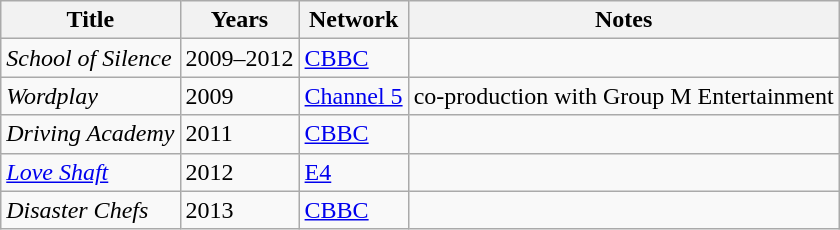<table class="wikitable sortable">
<tr>
<th>Title</th>
<th>Years</th>
<th>Network</th>
<th>Notes</th>
</tr>
<tr>
<td><em>School of Silence</em></td>
<td>2009–2012</td>
<td><a href='#'>CBBC</a></td>
<td></td>
</tr>
<tr>
<td><em>Wordplay</em></td>
<td>2009</td>
<td><a href='#'>Channel 5</a></td>
<td>co-production with Group M Entertainment</td>
</tr>
<tr>
<td><em>Driving Academy</em></td>
<td>2011</td>
<td><a href='#'>CBBC</a></td>
<td></td>
</tr>
<tr>
<td><em><a href='#'>Love Shaft</a></em></td>
<td>2012</td>
<td><a href='#'>E4</a></td>
<td></td>
</tr>
<tr>
<td><em>Disaster Chefs</em></td>
<td>2013</td>
<td><a href='#'>CBBC</a></td>
<td></td>
</tr>
</table>
